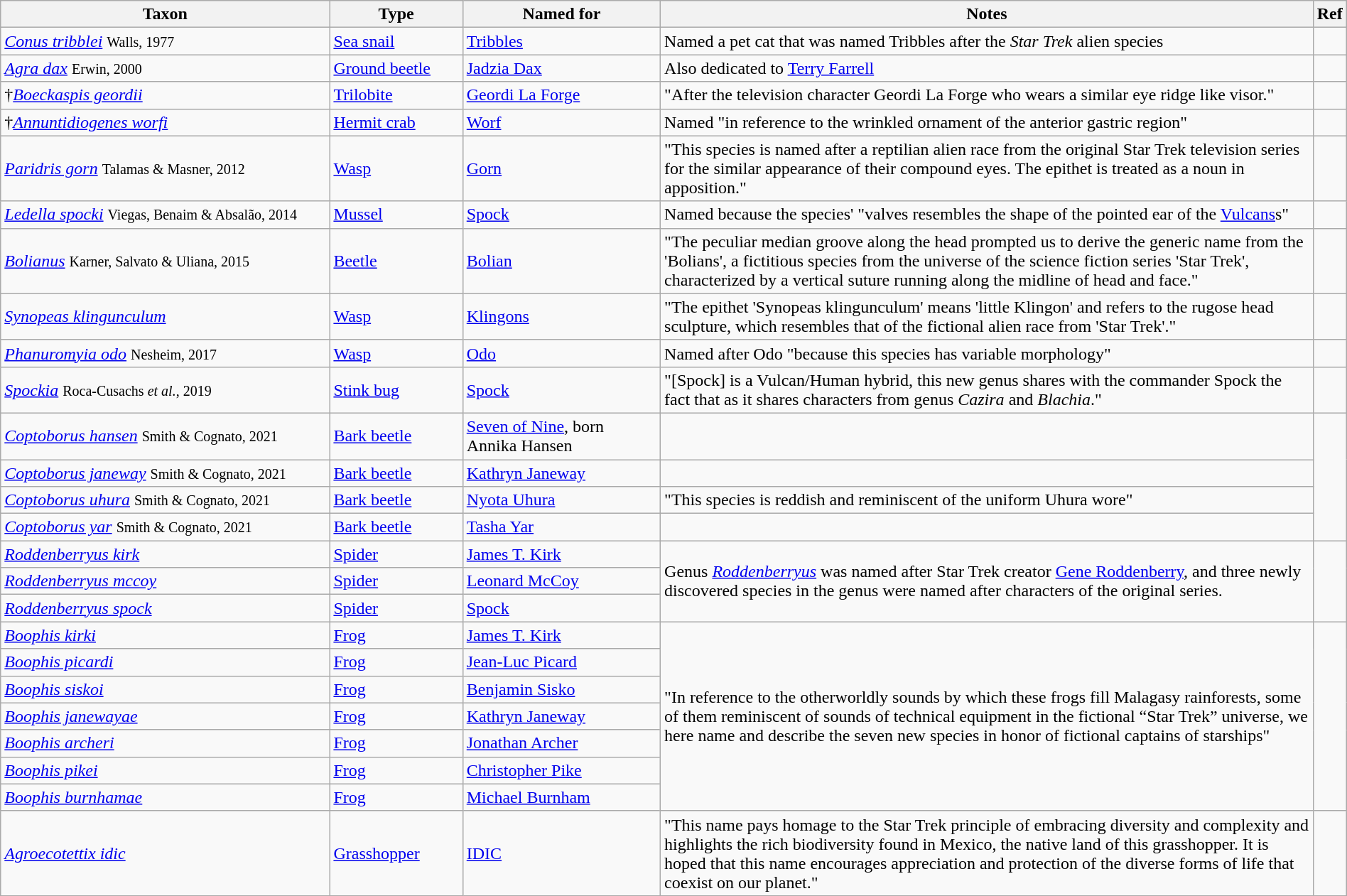<table class="wikitable sortable" width="100%">
<tr>
<th style="width:25%;">Taxon</th>
<th style="width:10%;">Type</th>
<th style="width:15%;">Named for</th>
<th style="width:50%;">Notes</th>
<th class="unsortable">Ref</th>
</tr>
<tr>
<td><em><a href='#'>Conus tribblei</a></em> <small>Walls, 1977</small></td>
<td><a href='#'>Sea snail</a></td>
<td><a href='#'>Tribbles</a></td>
<td>Named a pet cat that was named Tribbles after the <em>Star Trek</em> alien species</td>
<td></td>
</tr>
<tr>
<td><em><a href='#'>Agra dax</a></em> <small>Erwin, 2000</small></td>
<td><a href='#'>Ground beetle</a></td>
<td><a href='#'>Jadzia Dax</a></td>
<td>Also dedicated to <a href='#'>Terry Farrell</a></td>
<td></td>
</tr>
<tr>
<td>†<em><a href='#'>Boeckaspis geordii</a></em> </td>
<td><a href='#'>Trilobite</a></td>
<td><a href='#'>Geordi La Forge</a></td>
<td>"After the television character Geordi La Forge who wears a similar eye ridge like visor."</td>
<td></td>
</tr>
<tr>
<td>†<em><a href='#'>Annuntidiogenes worfi</a></em> </td>
<td><a href='#'>Hermit crab</a></td>
<td><a href='#'>Worf</a></td>
<td>Named "in reference to the wrinkled ornament of the anterior gastric region"</td>
<td></td>
</tr>
<tr>
<td><em><a href='#'>Paridris gorn</a></em> <small>Talamas & Masner, 2012</small></td>
<td><a href='#'>Wasp</a></td>
<td><a href='#'>Gorn</a></td>
<td>"This species is named after a reptilian alien race from the original Star Trek television series for the similar appearance of their compound eyes. The epithet is treated as a noun in apposition."</td>
<td></td>
</tr>
<tr>
<td><em><a href='#'>Ledella spocki</a></em> <small>Viegas, Benaim & Absalão, 2014</small></td>
<td><a href='#'>Mussel</a></td>
<td><a href='#'>Spock</a></td>
<td>Named because the species' "valves resembles the shape of the pointed ear of the <a href='#'>Vulcans</a>s"</td>
<td></td>
</tr>
<tr>
<td><em><a href='#'>Bolianus</a></em> <small>Karner, Salvato & Uliana, 2015</small></td>
<td><a href='#'>Beetle</a></td>
<td><a href='#'>Bolian</a></td>
<td>"The peculiar median groove along the head prompted us to derive the generic name from the 'Bolians', a fictitious species from the universe of the science fiction series 'Star Trek', characterized by a vertical suture running along the midline of head and face."</td>
<td></td>
</tr>
<tr>
<td><em><a href='#'>Synopeas klingunculum</a></em> </td>
<td><a href='#'>Wasp</a></td>
<td><a href='#'>Klingons</a></td>
<td>"The epithet 'Synopeas klingunculum' means 'little Klingon' and refers to the rugose head sculpture, which resembles that of the fictional alien race from 'Star Trek'."</td>
<td></td>
</tr>
<tr>
<td><em><a href='#'>Phanuromyia odo</a></em> <small>Nesheim, 2017</small></td>
<td><a href='#'>Wasp</a></td>
<td><a href='#'>Odo</a></td>
<td>Named after Odo "because this species has variable morphology"</td>
<td></td>
</tr>
<tr>
<td><em><a href='#'>Spockia</a></em> <small>Roca-Cusachs <em>et al.</em>, 2019</small></td>
<td><a href='#'>Stink bug</a></td>
<td><a href='#'>Spock</a></td>
<td>"[Spock] is a Vulcan/Human hybrid, this new genus shares with the commander Spock the fact that as it shares characters from genus <em>Cazira</em> and <em>Blachia</em>."</td>
<td></td>
</tr>
<tr>
<td><a href='#'><em>Coptoborus hansen</em></a> <small>Smith & Cognato, 2021</small></td>
<td><a href='#'>Bark beetle</a></td>
<td><a href='#'>Seven of Nine</a>, born Annika Hansen</td>
<td></td>
<td rowspan="4"></td>
</tr>
<tr>
<td><a href='#'><em>Coptoborus janeway</em></a> <small>Smith & Cognato, 2021</small></td>
<td><a href='#'>Bark beetle</a></td>
<td><a href='#'>Kathryn Janeway</a></td>
<td></td>
</tr>
<tr>
<td><em><a href='#'>Coptoborus uhura</a></em> <small>Smith & Cognato, 2021</small></td>
<td><a href='#'>Bark beetle</a></td>
<td><a href='#'>Nyota Uhura</a></td>
<td>"This species is reddish and reminiscent of the uniform Uhura wore"</td>
</tr>
<tr>
<td><a href='#'><em>Coptoborus yar</em></a> <small>Smith & Cognato, 2021</small></td>
<td><a href='#'>Bark beetle</a></td>
<td><a href='#'>Tasha Yar</a></td>
<td></td>
</tr>
<tr>
<td><a href='#'><em>Roddenberryus kirk</em></a> </td>
<td><a href='#'>Spider</a></td>
<td><a href='#'>James T. Kirk</a></td>
<td rowspan="3">Genus <em><a href='#'>Roddenberryus</a></em> was named after Star Trek creator <a href='#'>Gene Roddenberry</a>, and three newly discovered species in the genus were named after characters of the original series.</td>
<td rowspan="3"></td>
</tr>
<tr>
<td><a href='#'><em>Roddenberryus mccoy</em></a> </td>
<td><a href='#'>Spider</a></td>
<td><a href='#'>Leonard McCoy</a></td>
</tr>
<tr>
<td><a href='#'><em>Roddenberryus spock</em></a> </td>
<td><a href='#'>Spider</a></td>
<td><a href='#'>Spock</a></td>
</tr>
<tr>
<td><a href='#'><em>Boophis kirki</em></a> </td>
<td><a href='#'>Frog</a></td>
<td><a href='#'>James T. Kirk</a></td>
<td rowspan="7">"In reference to the otherworldly sounds by which these frogs fill Malagasy rainforests, some of them reminiscent of sounds of technical equipment in the fictional “Star Trek” universe, we here name and describe the seven new species in honor of fictional captains of starships"</td>
<td rowspan="7"></td>
</tr>
<tr>
<td><em><a href='#'>Boophis picardi</a></em> </td>
<td><a href='#'>Frog</a></td>
<td><a href='#'>Jean-Luc Picard</a></td>
</tr>
<tr>
<td><em><a href='#'>Boophis siskoi</a></em> </td>
<td><a href='#'>Frog</a></td>
<td><a href='#'>Benjamin Sisko</a></td>
</tr>
<tr>
<td><em><a href='#'>Boophis janewayae</a></em> </td>
<td><a href='#'>Frog</a></td>
<td><a href='#'>Kathryn Janeway</a></td>
</tr>
<tr>
<td><a href='#'><em>Boophis archeri</em></a> </td>
<td><a href='#'>Frog</a></td>
<td><a href='#'>Jonathan Archer</a></td>
</tr>
<tr>
<td><em><a href='#'>Boophis pikei</a></em> </td>
<td><a href='#'>Frog</a></td>
<td><a href='#'>Christopher Pike</a></td>
</tr>
<tr>
<td><a href='#'><em>Boophis burnhamae</em></a> </td>
<td><a href='#'>Frog</a></td>
<td><a href='#'>Michael Burnham</a></td>
</tr>
<tr>
<td><a href='#'><em>Agroecotettix idic</em></a> </td>
<td><a href='#'>Grasshopper</a></td>
<td><a href='#'>IDIC</a></td>
<td>"This name pays homage to the Star Trek principle of embracing diversity and complexity and highlights the rich biodiversity found in Mexico, the native land of this grasshopper. It is hoped that this name encourages appreciation and protection of the diverse forms of life that coexist on our planet."</td>
<td></td>
</tr>
</table>
